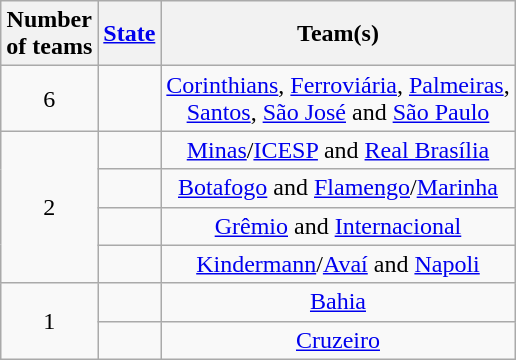<table class="wikitable" style="text-align:center">
<tr>
<th>Number<br>of teams</th>
<th><a href='#'>State</a></th>
<th>Team(s)</th>
</tr>
<tr>
<td>6</td>
<td align=left></td>
<td><a href='#'>Corinthians</a>, <a href='#'>Ferroviária</a>, <a href='#'>Palmeiras</a>,<br><a href='#'>Santos</a>, <a href='#'>São José</a> and <a href='#'>São Paulo</a></td>
</tr>
<tr>
<td rowspan=4>2</td>
<td align=left></td>
<td><a href='#'>Minas</a>/<a href='#'>ICESP</a> and <a href='#'>Real Brasília</a></td>
</tr>
<tr>
<td align=left></td>
<td><a href='#'>Botafogo</a> and <a href='#'>Flamengo</a>/<a href='#'>Marinha</a></td>
</tr>
<tr>
<td align=left></td>
<td><a href='#'>Grêmio</a> and <a href='#'>Internacional</a></td>
</tr>
<tr>
<td align=left></td>
<td><a href='#'>Kindermann</a>/<a href='#'>Avaí</a> and <a href='#'>Napoli</a></td>
</tr>
<tr>
<td rowspan=2>1</td>
<td align=left></td>
<td><a href='#'>Bahia</a></td>
</tr>
<tr>
<td align=left></td>
<td><a href='#'>Cruzeiro</a></td>
</tr>
</table>
